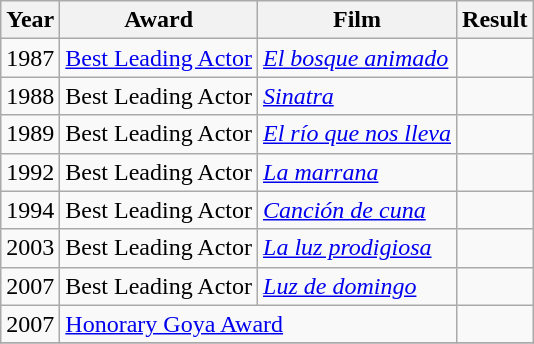<table class="wikitable sortable">
<tr>
<th>Year</th>
<th>Award</th>
<th>Film</th>
<th>Result</th>
</tr>
<tr>
<td>1987</td>
<td><a href='#'>Best Leading Actor</a></td>
<td><em><a href='#'>El bosque animado</a></em></td>
<td></td>
</tr>
<tr>
<td>1988</td>
<td>Best Leading Actor</td>
<td><em><a href='#'>Sinatra</a></em></td>
<td></td>
</tr>
<tr>
<td>1989</td>
<td>Best Leading Actor</td>
<td><em><a href='#'>El río que nos lleva</a></em></td>
<td></td>
</tr>
<tr>
<td>1992</td>
<td>Best Leading Actor</td>
<td><em><a href='#'>La marrana</a></em></td>
<td></td>
</tr>
<tr>
<td>1994</td>
<td>Best Leading Actor</td>
<td><em><a href='#'>Canción de cuna</a></em></td>
<td></td>
</tr>
<tr>
<td>2003</td>
<td>Best Leading Actor</td>
<td><em><a href='#'>La luz prodigiosa</a></em></td>
<td></td>
</tr>
<tr>
<td>2007</td>
<td>Best Leading Actor</td>
<td><em><a href='#'>Luz de domingo</a></em></td>
<td></td>
</tr>
<tr>
<td>2007</td>
<td colspan=2><a href='#'>Honorary Goya Award</a></td>
<td></td>
</tr>
<tr>
</tr>
</table>
